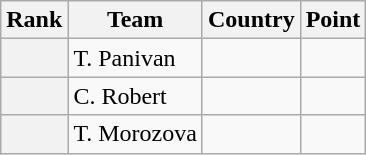<table class="wikitable sortable">
<tr>
<th>Rank</th>
<th>Team</th>
<th>Country</th>
<th>Point</th>
</tr>
<tr>
<th></th>
<td>T. Panivan</td>
<td></td>
<td></td>
</tr>
<tr>
<th></th>
<td>C. Robert</td>
<td></td>
<td></td>
</tr>
<tr>
<th></th>
<td>T. Morozova</td>
<td></td>
<td></td>
</tr>
</table>
